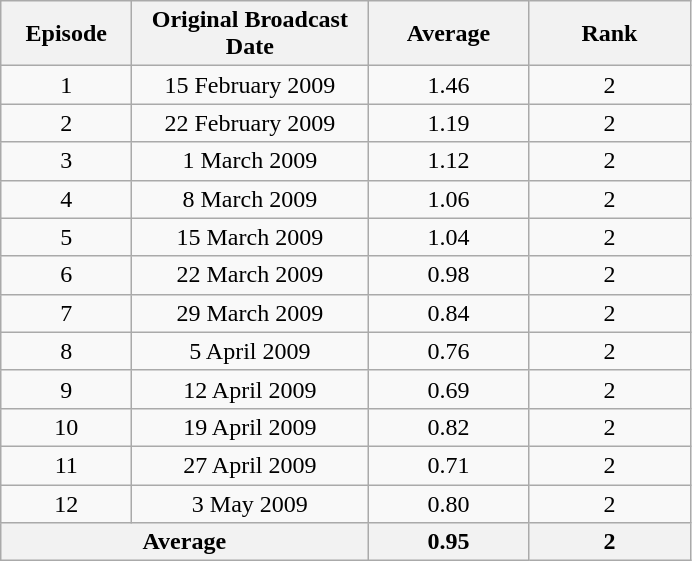<table class="wikitable" style="text-align:center">
<tr>
<th width=80>Episode</th>
<th width=150>Original Broadcast Date</th>
<th width=100>Average</th>
<th width=100>Rank</th>
</tr>
<tr>
<td>1</td>
<td>15 February 2009</td>
<td><span>1.46</span></td>
<td>2</td>
</tr>
<tr>
<td>2</td>
<td>22 February 2009</td>
<td>1.19</td>
<td>2</td>
</tr>
<tr>
<td>3</td>
<td>1 March 2009</td>
<td>1.12</td>
<td>2</td>
</tr>
<tr>
<td>4</td>
<td>8 March 2009</td>
<td>1.06</td>
<td>2</td>
</tr>
<tr>
<td>5</td>
<td>15 March 2009</td>
<td>1.04</td>
<td>2</td>
</tr>
<tr>
<td>6</td>
<td>22 March 2009</td>
<td>0.98</td>
<td>2</td>
</tr>
<tr>
<td>7</td>
<td>29 March 2009</td>
<td>0.84</td>
<td>2</td>
</tr>
<tr>
<td>8</td>
<td>5 April 2009</td>
<td>0.76</td>
<td>2</td>
</tr>
<tr>
<td>9</td>
<td>12 April 2009</td>
<td><span>0.69</span></td>
<td>2</td>
</tr>
<tr>
<td>10</td>
<td>19 April 2009</td>
<td>0.82</td>
<td>2</td>
</tr>
<tr>
<td>11</td>
<td>27 April 2009</td>
<td>0.71</td>
<td>2</td>
</tr>
<tr>
<td>12</td>
<td>3 May 2009</td>
<td>0.80</td>
<td>2</td>
</tr>
<tr>
<th colspan=2>Average</th>
<th>0.95</th>
<th>2</th>
</tr>
</table>
